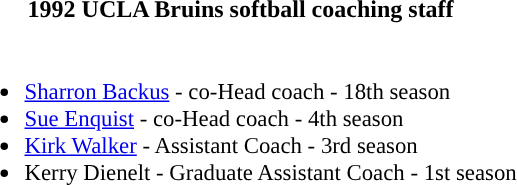<table class="toccolours">
<tr>
<th colspan=9>1992 UCLA Bruins softball coaching staff</th>
</tr>
<tr>
<td style="text-align: left; font-size: 95%;" valign="top"><br><ul><li><a href='#'>Sharron Backus</a> - co-Head coach - 18th season</li><li><a href='#'>Sue Enquist</a> - co-Head coach - 4th season</li><li><a href='#'>Kirk Walker</a> - Assistant Coach - 3rd season</li><li>Kerry Dienelt - Graduate Assistant Coach - 1st season</li></ul></td>
</tr>
</table>
